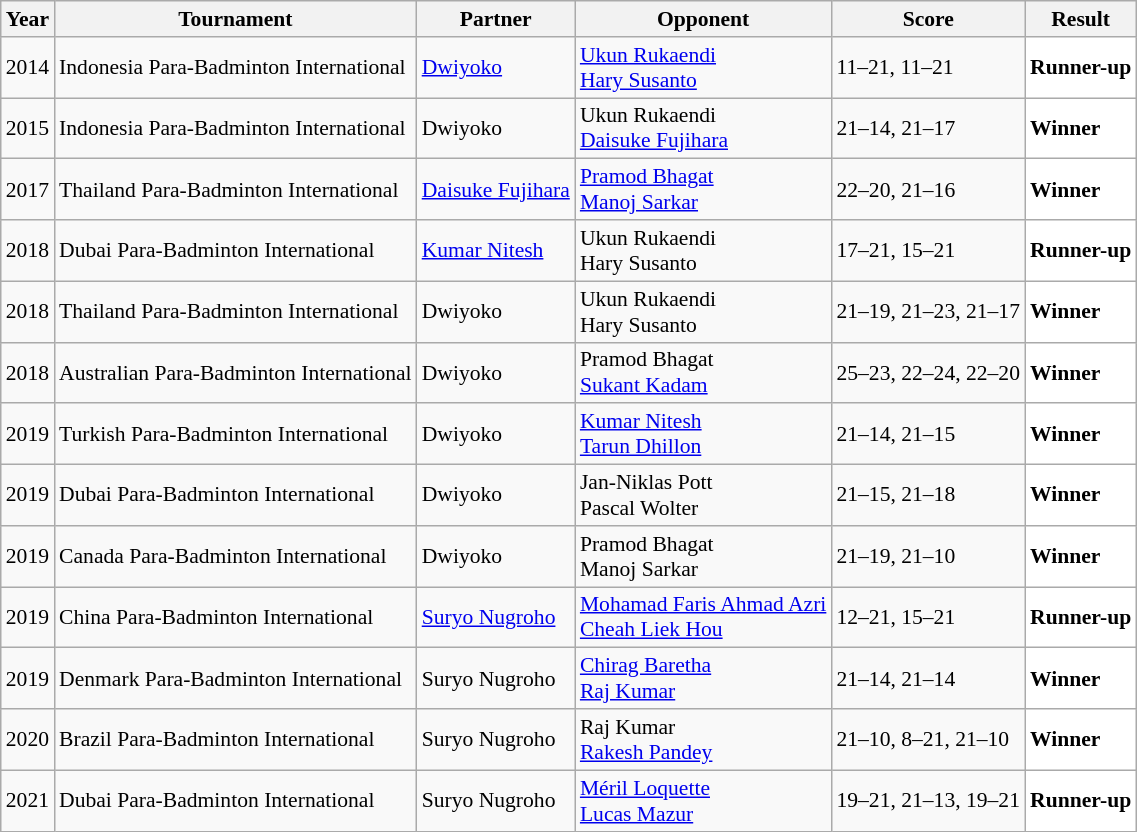<table class="sortable wikitable" style="font-size: 90%;">
<tr>
<th>Year</th>
<th>Tournament</th>
<th>Partner</th>
<th>Opponent</th>
<th>Score</th>
<th>Result</th>
</tr>
<tr>
<td align="center">2014</td>
<td align="left">Indonesia Para-Badminton International</td>
<td align="left"> <a href='#'>Dwiyoko</a></td>
<td align="left"> <a href='#'>Ukun Rukaendi</a><br> <a href='#'>Hary Susanto</a></td>
<td align="left">11–21, 11–21</td>
<td style="text-align:left; background:white"> <strong>Runner-up</strong></td>
</tr>
<tr>
<td align="center">2015</td>
<td align="left">Indonesia Para-Badminton International</td>
<td align="left"> Dwiyoko</td>
<td align="left"> Ukun Rukaendi<br> <a href='#'>Daisuke Fujihara</a></td>
<td align="left">21–14, 21–17</td>
<td style="text-align:left; background:white"> <strong>Winner</strong></td>
</tr>
<tr>
<td align="center">2017</td>
<td align="left">Thailand Para-Badminton International</td>
<td align="left"> <a href='#'>Daisuke Fujihara</a></td>
<td align="left"> <a href='#'>Pramod Bhagat</a><br> <a href='#'>Manoj Sarkar</a></td>
<td align="left">22–20, 21–16</td>
<td style="text-align:left; background:white"> <strong>Winner</strong></td>
</tr>
<tr>
<td align="center">2018</td>
<td align="left">Dubai Para-Badminton International</td>
<td align="left"> <a href='#'>Kumar Nitesh</a></td>
<td align="left"> Ukun Rukaendi<br> Hary Susanto</td>
<td align="left">17–21, 15–21</td>
<td style="text-align:left; background:white"> <strong>Runner-up</strong></td>
</tr>
<tr>
<td align="center">2018</td>
<td align="left">Thailand Para-Badminton International</td>
<td align="left"> Dwiyoko</td>
<td align="left"> Ukun Rukaendi<br> Hary Susanto</td>
<td align="left">21–19, 21–23, 21–17</td>
<td style="text-align:left; background:white"> <strong>Winner</strong></td>
</tr>
<tr>
<td align="center">2018</td>
<td align="left">Australian Para-Badminton International</td>
<td align="left"> Dwiyoko</td>
<td align="left"> Pramod Bhagat<br> <a href='#'>Sukant Kadam</a></td>
<td align="left">25–23, 22–24, 22–20</td>
<td style="text-align:left; background:white"> <strong>Winner</strong></td>
</tr>
<tr>
<td align="center">2019</td>
<td align="left">Turkish Para-Badminton International</td>
<td align="left"> Dwiyoko</td>
<td align="left"> <a href='#'>Kumar Nitesh</a><br> <a href='#'>Tarun Dhillon</a></td>
<td align="left">21–14, 21–15</td>
<td style="text-align:left; background:white"> <strong>Winner</strong></td>
</tr>
<tr>
<td align="center">2019</td>
<td align="left">Dubai Para-Badminton International</td>
<td align="left"> Dwiyoko</td>
<td align="left"> Jan-Niklas Pott<br> Pascal Wolter</td>
<td align="left">21–15, 21–18</td>
<td style="text-align:left; background:white"> <strong>Winner</strong></td>
</tr>
<tr>
<td align="center">2019</td>
<td align="left">Canada Para-Badminton International</td>
<td align="left"> Dwiyoko</td>
<td align="left"> Pramod Bhagat<br> Manoj Sarkar</td>
<td align="left">21–19, 21–10</td>
<td style="text-align:left; background:white"> <strong>Winner</strong></td>
</tr>
<tr>
<td align="center">2019</td>
<td align="left">China Para-Badminton International</td>
<td align="left"> <a href='#'>Suryo Nugroho</a></td>
<td align="left"> <a href='#'>Mohamad Faris Ahmad Azri</a><br> <a href='#'>Cheah Liek Hou</a></td>
<td align="left">12–21, 15–21</td>
<td style="text-align:left; background:white"> <strong>Runner-up</strong></td>
</tr>
<tr>
<td align="center">2019</td>
<td align="left">Denmark Para-Badminton International</td>
<td align="left"> Suryo Nugroho</td>
<td align="left"> <a href='#'>Chirag Baretha</a><br> <a href='#'>Raj Kumar</a></td>
<td align="left">21–14, 21–14</td>
<td style="text-align:left; background:white"> <strong>Winner</strong></td>
</tr>
<tr>
<td align="center">2020</td>
<td align="left">Brazil Para-Badminton International</td>
<td align="left"> Suryo Nugroho</td>
<td align="left"> Raj Kumar<br> <a href='#'>Rakesh Pandey</a></td>
<td align="left">21–10, 8–21, 21–10</td>
<td style="text-align:left; background:white"> <strong>Winner</strong></td>
</tr>
<tr>
<td align="center">2021</td>
<td align="left">Dubai Para-Badminton International</td>
<td align="left"> Suryo Nugroho</td>
<td align="left"> <a href='#'>Méril Loquette</a><br> <a href='#'>Lucas Mazur</a></td>
<td align="left">19–21, 21–13, 19–21</td>
<td style="text-align:left; background:white"> <strong>Runner-up</strong></td>
</tr>
</table>
